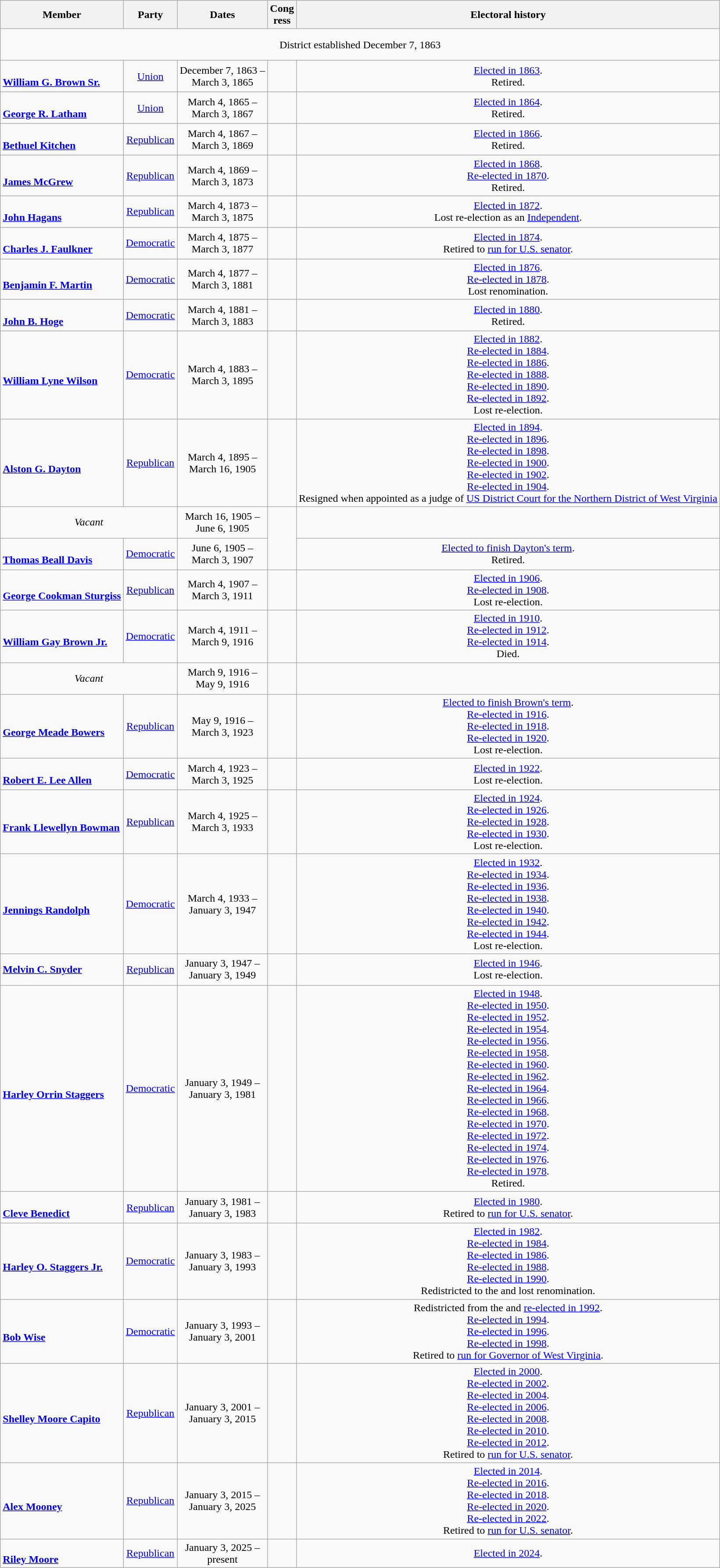<table class=wikitable style="text-align:center">
<tr>
<th>Member</th>
<th>Party</th>
<th>Dates</th>
<th>Cong<br>ress</th>
<th>Electoral history</th>
</tr>
<tr style="height:3em">
<td colspan=5>District established December 7, 1863</td>
</tr>
<tr style="height:3em">
<td align=left><br><strong><a href='#'>William G. Brown Sr.</a></strong><br></td>
<td><a href='#'>Union</a></td>
<td nowrap>December 7, 1863 –<br> March 3, 1865</td>
<td></td>
<td><a href='#'>Elected in 1863</a>.<br>Retired.</td>
</tr>
<tr style="height:3em">
<td align=left><br><strong><a href='#'>George R. Latham</a></strong><br></td>
<td><a href='#'>Union</a></td>
<td nowrap>March 4, 1865 –<br> March 3, 1867</td>
<td></td>
<td><a href='#'>Elected in 1864</a>.<br>Retired.</td>
</tr>
<tr style="height:3em">
<td align=left><br><strong><a href='#'>Bethuel Kitchen</a></strong><br></td>
<td><a href='#'>Republican</a></td>
<td nowrap>March 4, 1867 –<br> March 3, 1869</td>
<td></td>
<td><a href='#'>Elected in 1866</a>.<br>Retired.</td>
</tr>
<tr style="height:3em">
<td align=left><br><strong><a href='#'>James McGrew</a></strong><br></td>
<td><a href='#'>Republican</a></td>
<td nowrap>March 4, 1869 –<br> March 3, 1873</td>
<td></td>
<td><a href='#'>Elected in 1868</a>.<br><a href='#'>Re-elected in 1870</a>.<br>Retired.</td>
</tr>
<tr style="height:3em">
<td align=left><br><strong><a href='#'>John Hagans</a></strong><br></td>
<td><a href='#'>Republican</a></td>
<td nowrap>March 4, 1873 –<br> March 3, 1875</td>
<td></td>
<td><a href='#'>Elected in 1872</a>.<br>Lost re-election as an <a href='#'>Independent</a>.</td>
</tr>
<tr style="height:3em">
<td align=left><br><strong><a href='#'>Charles J. Faulkner</a></strong><br></td>
<td><a href='#'>Democratic</a></td>
<td nowrap>March 4, 1875 –<br>March 3, 1877</td>
<td></td>
<td><a href='#'>Elected in 1874</a>.<br>Retired to <a href='#'>run for U.S. senator</a>.</td>
</tr>
<tr style="height:3em">
<td align=left><br><strong><a href='#'>Benjamin F. Martin</a></strong><br></td>
<td><a href='#'>Democratic</a></td>
<td nowrap>March 4, 1877 –<br>March 3, 1881</td>
<td></td>
<td><a href='#'>Elected in 1876</a>.<br><a href='#'>Re-elected in 1878</a>.<br>Lost renomination.</td>
</tr>
<tr style="height:3em">
<td align=left><br><strong><a href='#'>John B. Hoge</a></strong><br></td>
<td><a href='#'>Democratic</a></td>
<td nowrap>March 4, 1881 –<br>March 3, 1883</td>
<td></td>
<td><a href='#'>Elected in 1880</a>.<br>Retired.</td>
</tr>
<tr style="height:3em">
<td align=left><br><strong><a href='#'>William Lyne Wilson</a></strong><br></td>
<td><a href='#'>Democratic</a></td>
<td nowrap>March 4, 1883 –<br>March 3, 1895</td>
<td></td>
<td><a href='#'>Elected in 1882</a>.<br><a href='#'>Re-elected in 1884</a>.<br><a href='#'>Re-elected in 1886</a>.<br><a href='#'>Re-elected in 1888</a>.<br><a href='#'>Re-elected in 1890</a>.<br><a href='#'>Re-elected in 1892</a>.<br>Lost re-election.</td>
</tr>
<tr style="height:3em">
<td align=left><br><strong><a href='#'>Alston G. Dayton</a></strong><br></td>
<td><a href='#'>Republican</a></td>
<td nowrap>March 4, 1895 –<br> March 16, 1905</td>
<td></td>
<td><a href='#'>Elected in 1894</a>.<br><a href='#'>Re-elected in 1896</a>.<br><a href='#'>Re-elected in 1898</a>.<br><a href='#'>Re-elected in 1900</a>.<br><a href='#'>Re-elected in 1902</a>.<br><a href='#'>Re-elected in 1904</a>.<br>Resigned when appointed as a judge of <a href='#'>US District Court for the Northern District of West Virginia</a></td>
</tr>
<tr style="height:3em">
<td colspan=2><em>Vacant</em></td>
<td nowrap>March 16, 1905 –<br>June 6, 1905</td>
<td rowspan=2></td>
<td></td>
</tr>
<tr style="height:3em">
<td align=left><br><strong><a href='#'>Thomas Beall Davis</a></strong><br></td>
<td><a href='#'>Democratic</a></td>
<td nowrap>June 6, 1905 –<br>March 3, 1907</td>
<td><a href='#'>Elected to finish Dayton's term</a>.<br>Retired.</td>
</tr>
<tr style="height:3em">
<td align=left><br><strong><a href='#'>George Cookman Sturgiss</a></strong><br></td>
<td><a href='#'>Republican</a></td>
<td nowrap>March 4, 1907 –<br> March 3, 1911</td>
<td></td>
<td><a href='#'>Elected in 1906</a>.<br><a href='#'>Re-elected in 1908</a>.<br>Lost re-election.</td>
</tr>
<tr style="height:3em">
<td align=left><br><strong><a href='#'>William Gay Brown Jr.</a></strong><br></td>
<td><a href='#'>Democratic</a></td>
<td nowrap>March 4, 1911 –<br>March 9, 1916</td>
<td></td>
<td><a href='#'>Elected in 1910</a>.<br><a href='#'>Re-elected in 1912</a>.<br><a href='#'>Re-elected in 1914</a>.<br>Died.</td>
</tr>
<tr style="height:3em">
<td colspan=2><em>Vacant</em></td>
<td nowrap>March 9, 1916 –<br>May 9, 1916</td>
<td></td>
<td></td>
</tr>
<tr style="height:3em">
<td align=left><br><strong><a href='#'>George Meade Bowers</a></strong><br></td>
<td><a href='#'>Republican</a></td>
<td nowrap>May 9, 1916 –<br> March 3, 1923</td>
<td></td>
<td><a href='#'>Elected to finish Brown's term</a>.<br><a href='#'>Re-elected in 1916</a>.<br><a href='#'>Re-elected in 1918</a>.<br><a href='#'>Re-elected in 1920</a>.<br>Lost re-election.</td>
</tr>
<tr style="height:3em">
<td align=left><br><strong><a href='#'>Robert E. Lee Allen</a></strong><br></td>
<td><a href='#'>Democratic</a></td>
<td nowrap>March 4, 1923 –<br>March 3, 1925</td>
<td></td>
<td><a href='#'>Elected in 1922</a>.<br>Lost re-election.</td>
</tr>
<tr style="height:3em">
<td align=left><br><strong><a href='#'>Frank Llewellyn Bowman</a></strong><br></td>
<td><a href='#'>Republican</a></td>
<td nowrap>March 4, 1925 –<br> March 3, 1933</td>
<td></td>
<td><a href='#'>Elected in 1924</a>.<br><a href='#'>Re-elected in 1926</a>.<br><a href='#'>Re-elected in 1928</a>.<br><a href='#'>Re-elected in 1930</a>.<br>Lost re-election.</td>
</tr>
<tr style="height:3em">
<td align=left><br><strong><a href='#'>Jennings Randolph</a></strong><br></td>
<td><a href='#'>Democratic</a></td>
<td nowrap>March 4, 1933 –<br>January 3, 1947</td>
<td></td>
<td><a href='#'>Elected in 1932</a>.<br><a href='#'>Re-elected in 1934</a>.<br><a href='#'>Re-elected in 1936</a>.<br><a href='#'>Re-elected in 1938</a>.<br><a href='#'>Re-elected in 1940</a>.<br><a href='#'>Re-elected in 1942</a>.<br><a href='#'>Re-elected in 1944</a>.<br>Lost re-election.</td>
</tr>
<tr style="height:3em">
<td align=left><strong><a href='#'>Melvin C. Snyder</a></strong><br></td>
<td><a href='#'>Republican</a></td>
<td nowrap>January 3, 1947 –<br> January 3, 1949</td>
<td></td>
<td><a href='#'>Elected in 1946</a>.<br>Lost re-election.</td>
</tr>
<tr style="height:3em">
<td align=left><br><strong><a href='#'>Harley Orrin Staggers</a></strong><br></td>
<td><a href='#'>Democratic</a></td>
<td nowrap>January 3, 1949 –<br> January 3, 1981</td>
<td></td>
<td><a href='#'>Elected in 1948</a>.<br><a href='#'>Re-elected in 1950</a>.<br><a href='#'>Re-elected in 1952</a>.<br><a href='#'>Re-elected in 1954</a>.<br><a href='#'>Re-elected in 1956</a>.<br><a href='#'>Re-elected in 1958</a>.<br><a href='#'>Re-elected in 1960</a>.<br><a href='#'>Re-elected in 1962</a>.<br><a href='#'>Re-elected in 1964</a>.<br><a href='#'>Re-elected in 1966</a>.<br><a href='#'>Re-elected in 1968</a>.<br><a href='#'>Re-elected in 1970</a>.<br><a href='#'>Re-elected in 1972</a>.<br><a href='#'>Re-elected in 1974</a>.<br><a href='#'>Re-elected in 1976</a>.<br><a href='#'>Re-elected in 1978</a>.<br>Retired.</td>
</tr>
<tr style="height:3em">
<td align=left><br><strong><a href='#'>Cleve Benedict</a></strong><br></td>
<td><a href='#'>Republican</a></td>
<td nowrap>January 3, 1981 –<br> January 3, 1983</td>
<td></td>
<td><a href='#'>Elected in 1980</a>.<br>Retired to <a href='#'>run for U.S. senator</a>.</td>
</tr>
<tr style="height:3em">
<td align=left><br><strong><a href='#'>Harley O. Staggers Jr.</a></strong><br></td>
<td><a href='#'>Democratic</a></td>
<td nowrap>January 3, 1983 –<br> January 3, 1993</td>
<td></td>
<td><a href='#'>Elected in 1982</a>.<br><a href='#'>Re-elected in 1984</a>.<br><a href='#'>Re-elected in 1986</a>.<br><a href='#'>Re-elected in 1988</a>.<br><a href='#'>Re-elected in 1990</a>.<br>Redistricted to the  and lost renomination.</td>
</tr>
<tr style="height:3em">
<td align=left><br><strong><a href='#'>Bob Wise</a></strong><br></td>
<td><a href='#'>Democratic</a></td>
<td nowrap>January 3, 1993 –<br> January 3, 2001</td>
<td></td>
<td>Redistricted from the  and <a href='#'>re-elected in 1992</a>.<br><a href='#'>Re-elected in 1994</a>.<br><a href='#'>Re-elected in 1996</a>.<br><a href='#'>Re-elected in 1998</a>.<br>Retired to <a href='#'>run for Governor of West Virginia</a>.</td>
</tr>
<tr style="height:3em">
<td align=left><br><strong><a href='#'>Shelley Moore Capito</a></strong><br></td>
<td><a href='#'>Republican</a></td>
<td nowrap>January 3, 2001 –<br>January 3, 2015</td>
<td></td>
<td><a href='#'>Elected in 2000</a>.<br><a href='#'>Re-elected in 2002</a>.<br><a href='#'>Re-elected in 2004</a>.<br><a href='#'>Re-elected in 2006</a>.<br><a href='#'>Re-elected in 2008</a>.<br><a href='#'>Re-elected in 2010</a>.<br><a href='#'>Re-elected in 2012</a>.<br>Retired to <a href='#'>run for U.S. senator</a>.</td>
</tr>
<tr style="height:3em">
<td align=left><br><strong><a href='#'>Alex Mooney</a></strong><br></td>
<td><a href='#'>Republican</a></td>
<td nowrap>January 3, 2015 –<br>January 3, 2025</td>
<td></td>
<td><a href='#'>Elected in 2014</a>.<br><a href='#'>Re-elected in 2016</a>.<br><a href='#'>Re-elected in 2018</a>.<br><a href='#'>Re-elected in 2020</a>.<br><a href='#'>Re-elected in 2022</a>.<br>Retired to <a href='#'>run for U.S. senator</a>.</td>
</tr>
<tr>
<td align=left><br><strong><a href='#'>Riley Moore</a></strong><br></td>
<td><a href='#'>Republican</a></td>
<td>January 3, 2025 –<br>present</td>
<td></td>
<td><a href='#'>Elected in 2024</a>.</td>
</tr>
</table>
